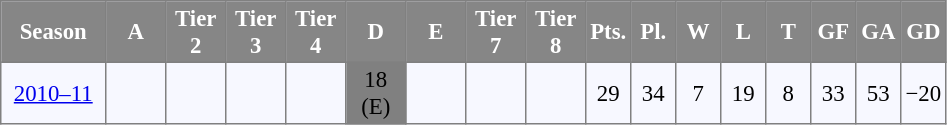<table bgcolor="#f7f8ff" cellpadding="2" cellspacing="2" border="1" style="font-size: 95%; border: gray solid 1px; border-collapse: collapse; text-align:center">
<tr bgcolor="#868686" style="color: #ffffff">
<td width="65" align="center"><strong>Season</strong></td>
<td width="35" align="center"><strong>A</strong></td>
<td width="35" align="center"><strong>Tier 2</strong></td>
<td width="35" align="center"><strong>Tier 3</strong></td>
<td width="35" align="center"><strong>Tier 4</strong></td>
<td width="35" align="center"><strong>D</strong></td>
<td width="35" align="center"><strong>E</strong></td>
<td width="35" align="center"><strong>Tier 7</strong></td>
<td width="35" align="center"><strong>Tier 8</strong></td>
<td width="25" align="center"><strong>Pts.</strong></td>
<td width="25" align="center"><strong>Pl.</strong></td>
<td width="25" align="center"><strong>W</strong></td>
<td width="25" align="center"><strong>L</strong></td>
<td width="25" align="center"><strong>T</strong></td>
<td width="25" align="center"><strong>GF</strong></td>
<td width="25" align="center"><strong>GA</strong></td>
<td width="25" align="center"><strong>GD</strong></td>
</tr>
<tr>
<td><a href='#'>2010–11</a></td>
<td></td>
<td></td>
<td></td>
<td></td>
<td bgcolor="#808080">18 (E)</td>
<td></td>
<td></td>
<td></td>
<td>29</td>
<td>34</td>
<td>7</td>
<td>19</td>
<td>8</td>
<td>33</td>
<td>53</td>
<td>−20</td>
</tr>
</table>
